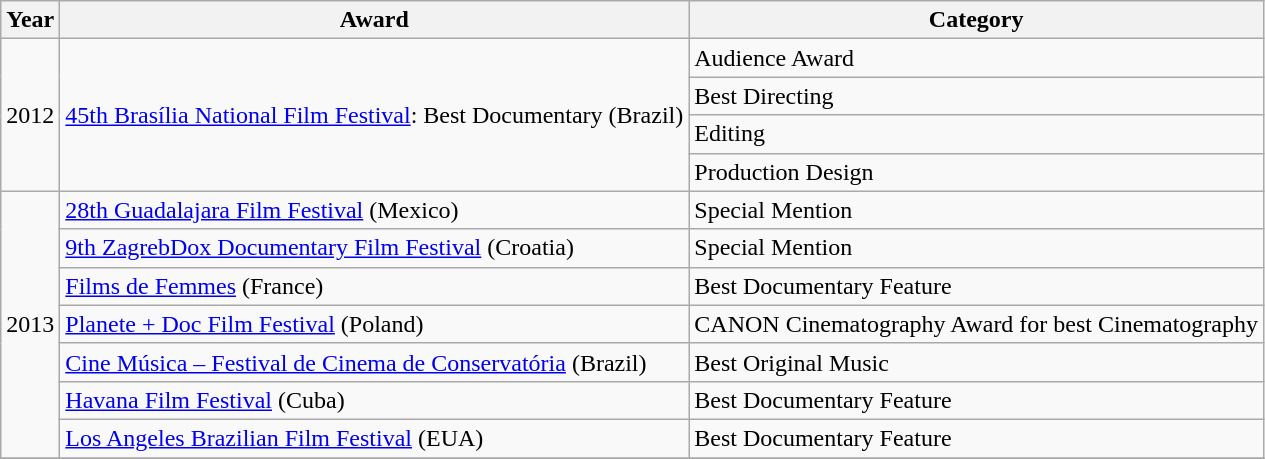<table class="wikitable sortable">
<tr>
<th>Year</th>
<th>Award</th>
<th>Category</th>
</tr>
<tr>
<td rowspan=4>2012</td>
<td rowspan=4><a href='#'>45th Brasília National Film Festival</a>: Best Documentary (Brazil)</td>
<td>Audience Award</td>
</tr>
<tr>
<td>Best Directing</td>
</tr>
<tr>
<td>Editing</td>
</tr>
<tr>
<td>Production Design</td>
</tr>
<tr>
<td rowspan=7>2013</td>
<td><a href='#'>28th Guadalajara Film Festival</a> (Mexico)</td>
<td>Special Mention</td>
</tr>
<tr>
<td><a href='#'>9th ZagrebDox Documentary Film Festival</a> (Croatia)</td>
<td>Special Mention</td>
</tr>
<tr>
<td><a href='#'>Films de Femmes</a> (France)</td>
<td>Best Documentary Feature</td>
</tr>
<tr>
<td><a href='#'>Planete + Doc Film Festival</a> (Poland)</td>
<td>CANON Cinematography Award for best Cinematography</td>
</tr>
<tr>
<td><a href='#'>Cine Música – Festival de Cinema de Conservatória</a> (Brazil)</td>
<td>Best Original Music</td>
</tr>
<tr>
<td><a href='#'>Havana Film Festival</a> (Cuba)</td>
<td>Best Documentary Feature</td>
</tr>
<tr>
<td><a href='#'>Los Angeles Brazilian Film Festival</a> (EUA)</td>
<td>Best Documentary Feature</td>
</tr>
<tr>
</tr>
</table>
